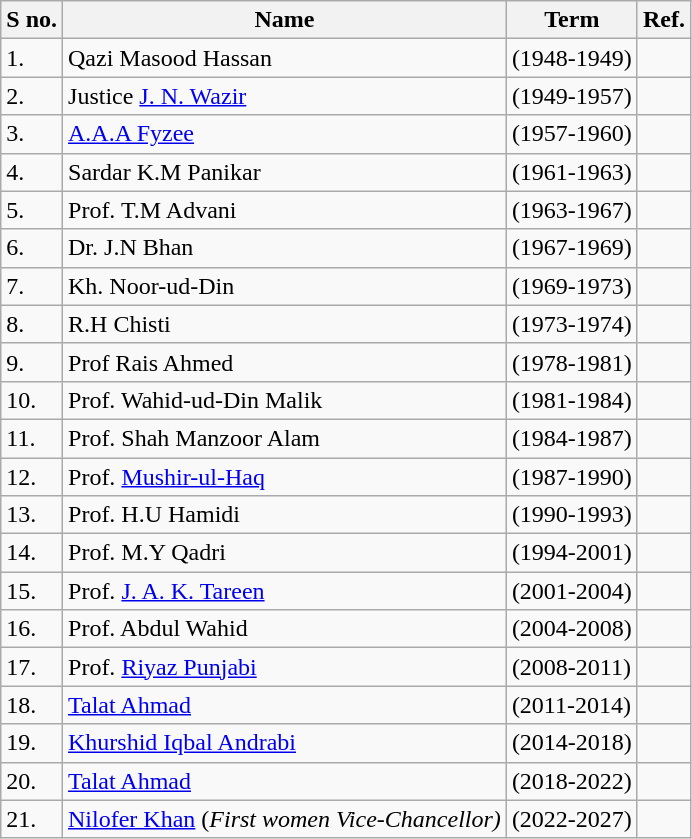<table class="wikitable">
<tr>
<th>S no.</th>
<th>Name</th>
<th>Term</th>
<th>Ref.</th>
</tr>
<tr>
<td>1.</td>
<td>Qazi Masood Hassan</td>
<td>(1948-1949)</td>
<td></td>
</tr>
<tr>
<td>2.</td>
<td>Justice <a href='#'>J. N. Wazir</a></td>
<td>(1949-1957)</td>
<td></td>
</tr>
<tr>
<td>3.</td>
<td><a href='#'>A.A.A Fyzee</a></td>
<td>(1957-1960)</td>
<td></td>
</tr>
<tr>
<td>4.</td>
<td>Sardar K.M Panikar</td>
<td>(1961-1963)</td>
<td></td>
</tr>
<tr>
<td>5.</td>
<td>Prof. T.M Advani</td>
<td>(1963-1967)</td>
<td></td>
</tr>
<tr>
<td>6.</td>
<td>Dr. J.N Bhan</td>
<td>(1967-1969)</td>
<td></td>
</tr>
<tr>
<td>7.</td>
<td>Kh. Noor-ud-Din</td>
<td>(1969-1973)</td>
<td></td>
</tr>
<tr>
<td>8.</td>
<td>R.H Chisti</td>
<td>(1973-1974)</td>
<td></td>
</tr>
<tr>
<td>9.</td>
<td>Prof Rais Ahmed</td>
<td>(1978-1981)</td>
<td></td>
</tr>
<tr>
<td>10.</td>
<td>Prof. Wahid-ud-Din Malik</td>
<td>(1981-1984)</td>
<td></td>
</tr>
<tr>
<td>11.</td>
<td>Prof. Shah Manzoor Alam</td>
<td>(1984-1987)</td>
<td></td>
</tr>
<tr>
<td>12.</td>
<td>Prof. <a href='#'>Mushir-ul-Haq</a></td>
<td>(1987-1990)</td>
<td></td>
</tr>
<tr>
<td>13.</td>
<td>Prof. H.U Hamidi</td>
<td>(1990-1993)</td>
<td></td>
</tr>
<tr>
<td>14.</td>
<td>Prof. M.Y Qadri</td>
<td>(1994-2001)</td>
<td></td>
</tr>
<tr>
<td>15.</td>
<td>Prof. <a href='#'>J. A. K. Tareen</a></td>
<td>(2001-2004)</td>
<td></td>
</tr>
<tr>
<td>16.</td>
<td>Prof. Abdul Wahid</td>
<td>(2004-2008)</td>
<td></td>
</tr>
<tr>
<td>17.</td>
<td>Prof. <a href='#'>Riyaz Punjabi</a></td>
<td>(2008-2011)</td>
<td></td>
</tr>
<tr>
<td>18.</td>
<td><a href='#'>Talat Ahmad</a></td>
<td>(2011-2014)</td>
<td></td>
</tr>
<tr>
<td>19.</td>
<td><a href='#'>Khurshid Iqbal Andrabi</a></td>
<td>(2014-2018)</td>
<td></td>
</tr>
<tr>
<td>20.</td>
<td><a href='#'>Talat Ahmad</a></td>
<td>(2018-2022)</td>
<td></td>
</tr>
<tr>
<td>21.</td>
<td><a href='#'>Nilofer Khan</a> (<em>First women Vice-Chancellor)</em></td>
<td>(2022-2027)</td>
<td></td>
</tr>
</table>
